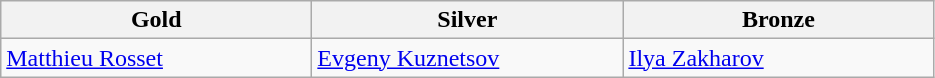<table class="wikitable">
<tr>
<th width=200 bgcolor=gold>Gold</th>
<th width=200 bgcolor=silver>Silver</th>
<th width=200 bgcolor=CC9966>Bronze</th>
</tr>
<tr>
<td><a href='#'>Matthieu Rosset</a> <br> </td>
<td><a href='#'>Evgeny Kuznetsov</a> <br> </td>
<td><a href='#'>Ilya Zakharov</a> <br> </td>
</tr>
</table>
